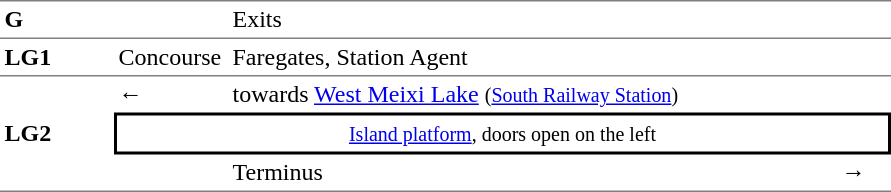<table table border=0 cellspacing=0 cellpadding=3>
<tr>
<td style="border-bottom:solid 1px gray; border-top:solid 1px gray;" valign=top><strong>G</strong></td>
<td style="border-bottom:solid 1px gray; border-top:solid 1px gray;" valign=top></td>
<td style="border-bottom:solid 1px gray; border-top:solid 1px gray;" valign=top>Exits</td>
<td style="border-bottom:solid 1px gray; border-top:solid 1px gray;" valign=top></td>
</tr>
<tr>
<td style="border-bottom:solid 1px gray;" width=70><strong>LG1</strong></td>
<td style="border-bottom:solid 1px gray;" width=70>Concourse</td>
<td style="border-bottom:solid 1px gray;" width=400>Faregates, Station Agent</td>
<td style="border-bottom:solid 1px gray;" width=30></td>
</tr>
<tr>
<td style="border-bottom:solid 1px gray;" rowspan=3><strong>LG2</strong></td>
<td>←</td>
<td> towards <a href='#'>West Meixi Lake</a> <small>(<a href='#'>South Railway Station</a>)</small></td>
<td></td>
</tr>
<tr>
<td style="border-right:solid 2px black;border-left:solid 2px black;border-top:solid 2px black;border-bottom:solid 2px black;text-align:center;" colspan=3><small><a href='#'>Island platform</a>, doors open on the left</small></td>
</tr>
<tr>
<td style="border-bottom:solid 1px gray;"></td>
<td style="border-bottom:solid 1px gray;"> Terminus</td>
<td style="border-bottom:solid 1px gray;">→</td>
</tr>
<tr>
</tr>
</table>
